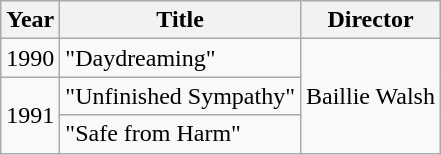<table class="wikitable">
<tr>
<th>Year</th>
<th>Title</th>
<th>Director</th>
</tr>
<tr>
<td style=text-align:center>1990</td>
<td>"Daydreaming" </td>
<td rowspan=3>Baillie Walsh</td>
</tr>
<tr>
<td style=text-align:center rowspan=2>1991</td>
<td>"Unfinished Sympathy" </td>
</tr>
<tr>
<td>"Safe from Harm" </td>
</tr>
</table>
